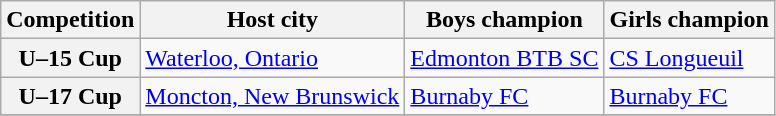<table class="wikitable sortable">
<tr>
<th>Competition</th>
<th>Host city</th>
<th>Boys champion</th>
<th>Girls champion</th>
</tr>
<tr>
<th>U–15 Cup</th>
<td><a href='#'>Waterloo, Ontario</a></td>
<td> <a href='#'>Edmonton BTB SC</a></td>
<td> <a href='#'>CS Longueuil</a></td>
</tr>
<tr>
<th>U–17 Cup</th>
<td><a href='#'>Moncton, New Brunswick</a></td>
<td> <a href='#'>Burnaby FC</a></td>
<td> <a href='#'>Burnaby FC</a></td>
</tr>
<tr>
</tr>
</table>
